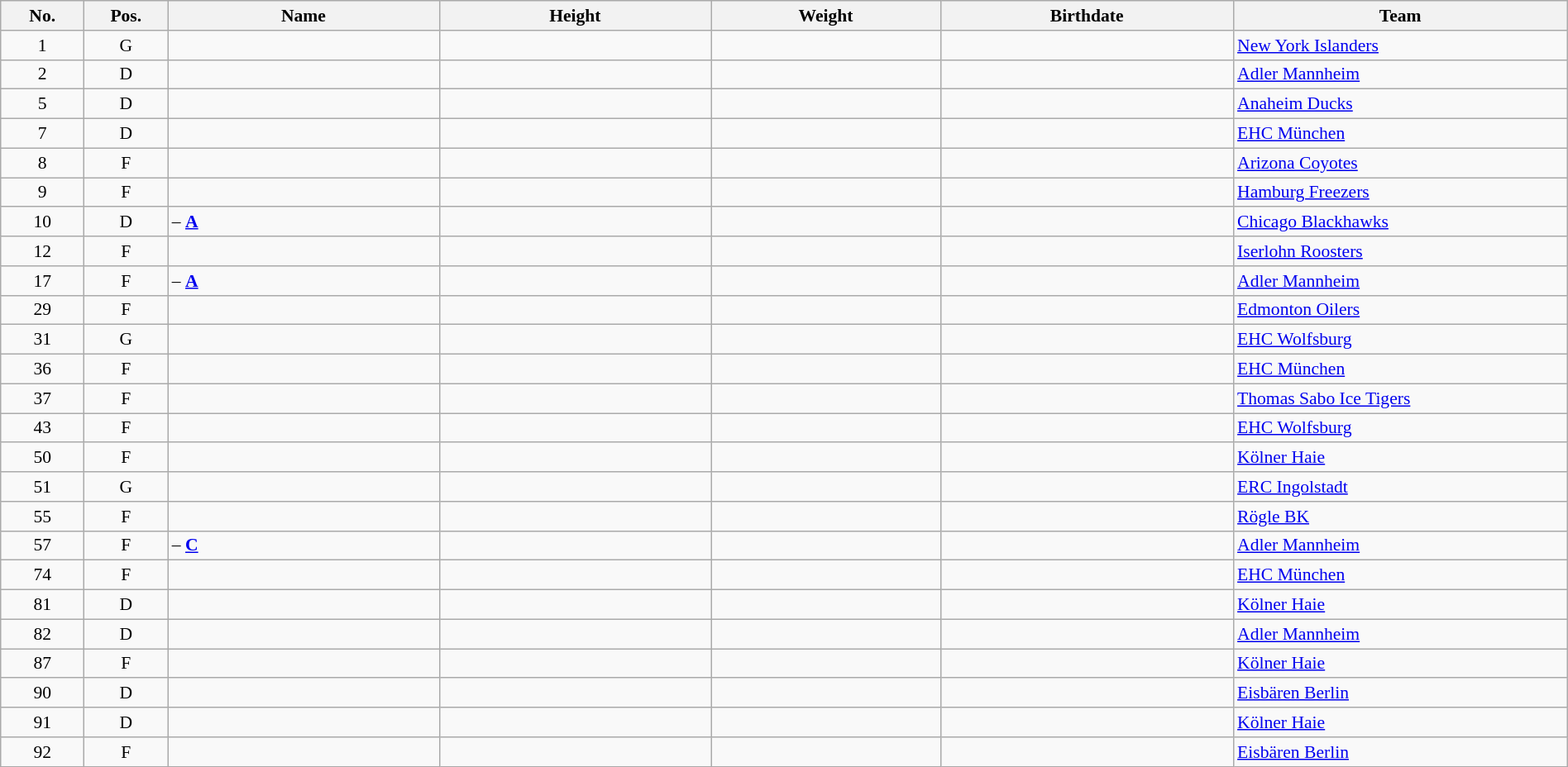<table width="100%" class="wikitable sortable" style="font-size: 90%; text-align: center;">
<tr>
<th style="width:  4%;">No.</th>
<th style="width:  4%;">Pos.</th>
<th style="width: 13%;">Name</th>
<th style="width: 13%;">Height</th>
<th style="width: 11%;">Weight</th>
<th style="width: 14%;">Birthdate</th>
<th style="width: 16%;">Team</th>
</tr>
<tr>
<td>1</td>
<td>G</td>
<td align=left></td>
<td></td>
<td></td>
<td></td>
<td style="text-align:left;"> <a href='#'>New York Islanders</a></td>
</tr>
<tr>
<td>2</td>
<td>D</td>
<td align=left></td>
<td></td>
<td></td>
<td></td>
<td style="text-align:left;"> <a href='#'>Adler Mannheim</a></td>
</tr>
<tr>
<td>5</td>
<td>D</td>
<td align=left></td>
<td></td>
<td></td>
<td></td>
<td style="text-align:left;"> <a href='#'>Anaheim Ducks</a></td>
</tr>
<tr>
<td>7</td>
<td>D</td>
<td align=left></td>
<td></td>
<td></td>
<td></td>
<td style="text-align:left;"> <a href='#'>EHC München</a></td>
</tr>
<tr>
<td>8</td>
<td>F</td>
<td align=left></td>
<td></td>
<td></td>
<td></td>
<td style="text-align:left;"> <a href='#'>Arizona Coyotes</a></td>
</tr>
<tr>
<td>9</td>
<td>F</td>
<td align=left></td>
<td></td>
<td></td>
<td></td>
<td style="text-align:left;"> <a href='#'>Hamburg Freezers</a></td>
</tr>
<tr>
<td>10</td>
<td>D</td>
<td align=left> – <strong><a href='#'>A</a></strong></td>
<td></td>
<td></td>
<td></td>
<td style="text-align:left;"> <a href='#'>Chicago Blackhawks</a></td>
</tr>
<tr>
<td>12</td>
<td>F</td>
<td align=left></td>
<td></td>
<td></td>
<td></td>
<td style="text-align:left;"> <a href='#'>Iserlohn Roosters</a></td>
</tr>
<tr>
<td>17</td>
<td>F</td>
<td align=left> – <strong><a href='#'>A</a></strong></td>
<td></td>
<td></td>
<td></td>
<td style="text-align:left;"> <a href='#'>Adler Mannheim</a></td>
</tr>
<tr>
<td>29</td>
<td>F</td>
<td align=left></td>
<td></td>
<td></td>
<td></td>
<td style="text-align:left;"> <a href='#'>Edmonton Oilers</a></td>
</tr>
<tr>
<td>31</td>
<td>G</td>
<td align=left></td>
<td></td>
<td></td>
<td></td>
<td style="text-align:left;"> <a href='#'>EHC Wolfsburg</a></td>
</tr>
<tr>
<td>36</td>
<td>F</td>
<td align=left></td>
<td></td>
<td></td>
<td></td>
<td style="text-align:left;"> <a href='#'>EHC München</a></td>
</tr>
<tr>
<td>37</td>
<td>F</td>
<td align=left></td>
<td></td>
<td></td>
<td></td>
<td style="text-align:left;"> <a href='#'>Thomas Sabo Ice Tigers</a></td>
</tr>
<tr>
<td>43</td>
<td>F</td>
<td align=left></td>
<td></td>
<td></td>
<td></td>
<td style="text-align:left;"> <a href='#'>EHC Wolfsburg</a></td>
</tr>
<tr>
<td>50</td>
<td>F</td>
<td align=left></td>
<td></td>
<td></td>
<td></td>
<td style="text-align:left;"> <a href='#'>Kölner Haie</a></td>
</tr>
<tr>
<td>51</td>
<td>G</td>
<td align=left></td>
<td></td>
<td></td>
<td></td>
<td style="text-align:left;"> <a href='#'>ERC Ingolstadt</a></td>
</tr>
<tr>
<td>55</td>
<td>F</td>
<td align=left></td>
<td></td>
<td></td>
<td></td>
<td style="text-align:left;"> <a href='#'>Rögle BK</a></td>
</tr>
<tr>
<td>57</td>
<td>F</td>
<td align=left> – <strong><a href='#'>C</a></strong></td>
<td></td>
<td></td>
<td></td>
<td style="text-align:left;"> <a href='#'>Adler Mannheim</a></td>
</tr>
<tr>
<td>74</td>
<td>F</td>
<td align=left></td>
<td></td>
<td></td>
<td></td>
<td style="text-align:left;"> <a href='#'>EHC München</a></td>
</tr>
<tr>
<td>81</td>
<td>D</td>
<td align=left></td>
<td></td>
<td></td>
<td></td>
<td style="text-align:left;"> <a href='#'>Kölner Haie</a></td>
</tr>
<tr>
<td>82</td>
<td>D</td>
<td align=left></td>
<td></td>
<td></td>
<td></td>
<td style="text-align:left;"> <a href='#'>Adler Mannheim</a></td>
</tr>
<tr>
<td>87</td>
<td>F</td>
<td align=left></td>
<td></td>
<td></td>
<td></td>
<td style="text-align:left;"> <a href='#'>Kölner Haie</a></td>
</tr>
<tr>
<td>90</td>
<td>D</td>
<td align=left></td>
<td></td>
<td></td>
<td></td>
<td style="text-align:left;"> <a href='#'>Eisbären Berlin</a></td>
</tr>
<tr>
<td>91</td>
<td>D</td>
<td align=left></td>
<td></td>
<td></td>
<td></td>
<td style="text-align:left;"> <a href='#'>Kölner Haie</a></td>
</tr>
<tr>
<td>92</td>
<td>F</td>
<td align=left></td>
<td></td>
<td></td>
<td></td>
<td style="text-align:left;"> <a href='#'>Eisbären Berlin</a></td>
</tr>
</table>
